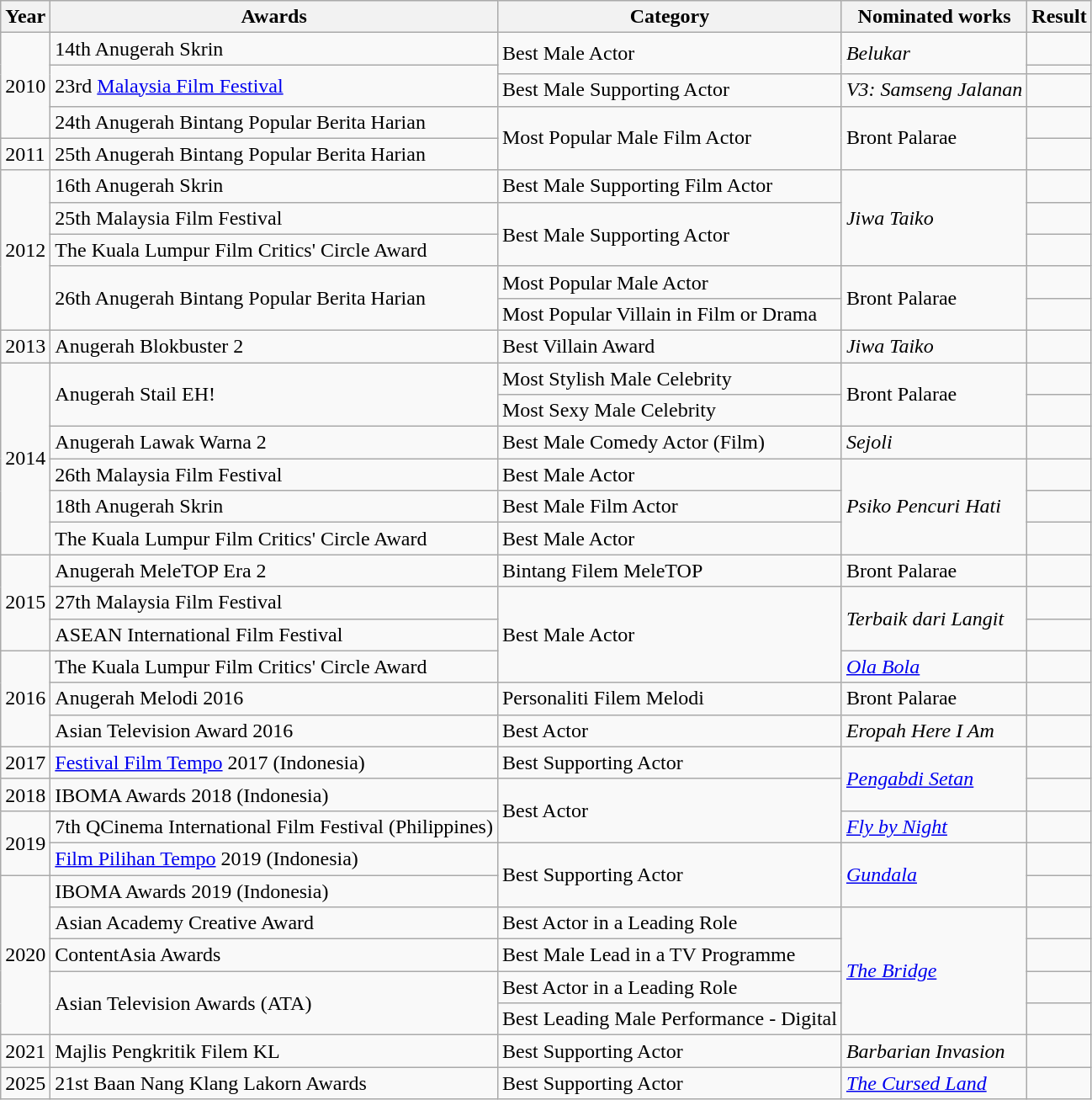<table class="wikitable">
<tr>
<th>Year</th>
<th>Awards</th>
<th>Category</th>
<th>Nominated works</th>
<th>Result</th>
</tr>
<tr>
<td rowspan="4">2010</td>
<td>14th Anugerah Skrin</td>
<td rowspan="2">Best Male Actor</td>
<td rowspan="2"><em>Belukar</em></td>
<td></td>
</tr>
<tr>
<td rowspan="2">23rd <a href='#'>Malaysia Film Festival</a></td>
<td></td>
</tr>
<tr>
<td>Best Male Supporting Actor</td>
<td><em>V3: Samseng Jalanan</em></td>
<td></td>
</tr>
<tr>
<td>24th Anugerah Bintang Popular Berita Harian</td>
<td rowspan="2">Most Popular Male Film Actor</td>
<td rowspan="2">Bront Palarae</td>
<td></td>
</tr>
<tr>
<td>2011</td>
<td>25th Anugerah Bintang Popular Berita Harian</td>
<td></td>
</tr>
<tr>
<td rowspan="5">2012</td>
<td>16th Anugerah Skrin</td>
<td>Best Male Supporting Film Actor</td>
<td rowspan="3"><em>Jiwa Taiko</em></td>
<td></td>
</tr>
<tr>
<td>25th Malaysia Film Festival</td>
<td rowspan="2">Best Male Supporting Actor</td>
<td></td>
</tr>
<tr>
<td>The Kuala Lumpur Film Critics' Circle Award</td>
<td></td>
</tr>
<tr>
<td rowspan="2">26th Anugerah Bintang Popular Berita Harian</td>
<td>Most Popular Male Actor</td>
<td rowspan="2">Bront Palarae</td>
<td></td>
</tr>
<tr>
<td>Most Popular Villain in Film or Drama</td>
<td></td>
</tr>
<tr>
<td>2013</td>
<td>Anugerah Blokbuster 2</td>
<td>Best Villain Award</td>
<td><em>Jiwa Taiko</em></td>
<td></td>
</tr>
<tr>
<td rowspan="6">2014</td>
<td rowspan="2">Anugerah Stail EH!</td>
<td>Most Stylish Male Celebrity</td>
<td rowspan="2">Bront Palarae</td>
<td></td>
</tr>
<tr>
<td>Most Sexy Male Celebrity</td>
<td></td>
</tr>
<tr>
<td>Anugerah Lawak Warna 2</td>
<td>Best Male Comedy Actor (Film)</td>
<td><em>Sejoli</em></td>
<td></td>
</tr>
<tr>
<td>26th Malaysia Film Festival</td>
<td>Best Male Actor</td>
<td rowspan="3"><em>Psiko Pencuri Hati</em></td>
<td></td>
</tr>
<tr>
<td>18th Anugerah Skrin</td>
<td>Best Male Film Actor</td>
<td></td>
</tr>
<tr>
<td>The Kuala Lumpur Film Critics' Circle Award</td>
<td>Best Male Actor</td>
<td></td>
</tr>
<tr>
<td rowspan="3">2015</td>
<td>Anugerah MeleTOP Era 2</td>
<td>Bintang Filem MeleTOP</td>
<td>Bront Palarae</td>
<td></td>
</tr>
<tr>
<td>27th Malaysia Film Festival</td>
<td rowspan="3">Best Male Actor</td>
<td rowspan="2"><em>Terbaik dari Langit</em></td>
<td></td>
</tr>
<tr>
<td>ASEAN International Film Festival</td>
<td></td>
</tr>
<tr>
<td rowspan="3">2016</td>
<td>The Kuala Lumpur Film Critics' Circle Award</td>
<td><em><a href='#'>Ola Bola</a></em></td>
<td></td>
</tr>
<tr>
<td>Anugerah Melodi 2016</td>
<td>Personaliti Filem Melodi</td>
<td>Bront Palarae</td>
<td></td>
</tr>
<tr>
<td>Asian Television Award 2016</td>
<td>Best Actor</td>
<td><em>Eropah Here I Am</em></td>
<td></td>
</tr>
<tr>
<td>2017</td>
<td><a href='#'>Festival Film Tempo</a> 2017 (Indonesia)</td>
<td>Best Supporting Actor</td>
<td rowspan="2"><em><a href='#'>Pengabdi Setan</a></em></td>
<td></td>
</tr>
<tr>
<td>2018</td>
<td>IBOMA Awards 2018 (Indonesia)</td>
<td rowspan="2">Best Actor</td>
<td></td>
</tr>
<tr>
<td rowspan="2">2019</td>
<td>7th QCinema International Film Festival (Philippines)</td>
<td><em><a href='#'>Fly by Night</a></em></td>
<td></td>
</tr>
<tr>
<td><a href='#'>Film Pilihan Tempo</a> 2019 (Indonesia)</td>
<td rowspan="2">Best Supporting Actor</td>
<td rowspan="2"><em><a href='#'>Gundala</a></em></td>
<td></td>
</tr>
<tr>
<td rowspan="5">2020</td>
<td>IBOMA Awards 2019 (Indonesia)</td>
<td></td>
</tr>
<tr>
<td>Asian Academy Creative Award</td>
<td>Best Actor in a Leading Role</td>
<td rowspan="4"><em><a href='#'>The Bridge</a></em></td>
<td></td>
</tr>
<tr>
<td>ContentAsia Awards</td>
<td>Best Male Lead in a TV Programme</td>
<td></td>
</tr>
<tr>
<td rowspan="2">Asian Television Awards (ATA)</td>
<td>Best Actor in a Leading Role</td>
<td></td>
</tr>
<tr>
<td>Best Leading Male Performance - Digital</td>
<td></td>
</tr>
<tr>
<td>2021</td>
<td>Majlis Pengkritik Filem KL</td>
<td>Best Supporting Actor</td>
<td><em>Barbarian Invasion</em></td>
<td></td>
</tr>
<tr>
<td>2025</td>
<td>21st Baan Nang Klang Lakorn Awards</td>
<td>Best Supporting Actor</td>
<td><em><a href='#'>The Cursed Land</a></em></td>
<td></td>
</tr>
</table>
